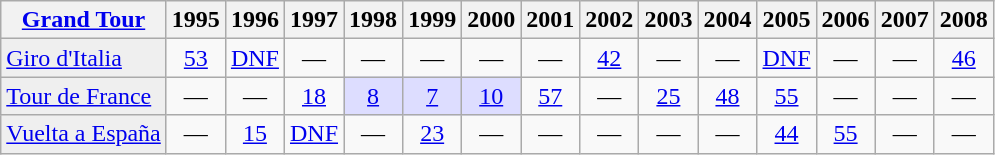<table class="wikitable">
<tr>
<th scope="col"><a href='#'>Grand Tour</a></th>
<th scope="col">1995</th>
<th scope="col">1996</th>
<th scope="col">1997</th>
<th scope="col">1998</th>
<th scope="col">1999</th>
<th scope="col">2000</th>
<th scope="col">2001</th>
<th scope="col">2002</th>
<th scope="col">2003</th>
<th scope="col">2004</th>
<th scope="col">2005</th>
<th scope="col">2006</th>
<th scope="col">2007</th>
<th scope="col">2008</th>
</tr>
<tr style="text-align:center;">
<td style="text-align:left; background:#efefef;"> <a href='#'>Giro d'Italia</a></td>
<td><a href='#'>53</a></td>
<td><a href='#'>DNF</a></td>
<td>—</td>
<td>—</td>
<td>—</td>
<td>—</td>
<td>—</td>
<td><a href='#'>42</a></td>
<td>—</td>
<td>—</td>
<td><a href='#'>DNF</a></td>
<td>—</td>
<td>—</td>
<td><a href='#'>46</a></td>
</tr>
<tr style="text-align:center;">
<td style="text-align:left; background:#efefef;"> <a href='#'>Tour de France</a></td>
<td>—</td>
<td>—</td>
<td><a href='#'>18</a></td>
<td style="background:#ddf;"><a href='#'>8</a></td>
<td style="background:#ddf;"><a href='#'>7</a></td>
<td style="background:#ddf;"><a href='#'>10</a></td>
<td><a href='#'>57</a></td>
<td>—</td>
<td><a href='#'>25</a></td>
<td><a href='#'>48</a></td>
<td><a href='#'>55</a></td>
<td>—</td>
<td>—</td>
<td>—</td>
</tr>
<tr style="text-align:center;">
<td style="text-align:left; background:#efefef;"> <a href='#'>Vuelta a España</a></td>
<td>—</td>
<td><a href='#'>15</a></td>
<td><a href='#'>DNF</a></td>
<td>—</td>
<td><a href='#'>23</a></td>
<td>—</td>
<td>—</td>
<td>—</td>
<td>—</td>
<td>—</td>
<td><a href='#'>44</a></td>
<td><a href='#'>55</a></td>
<td>—</td>
<td>—</td>
</tr>
</table>
